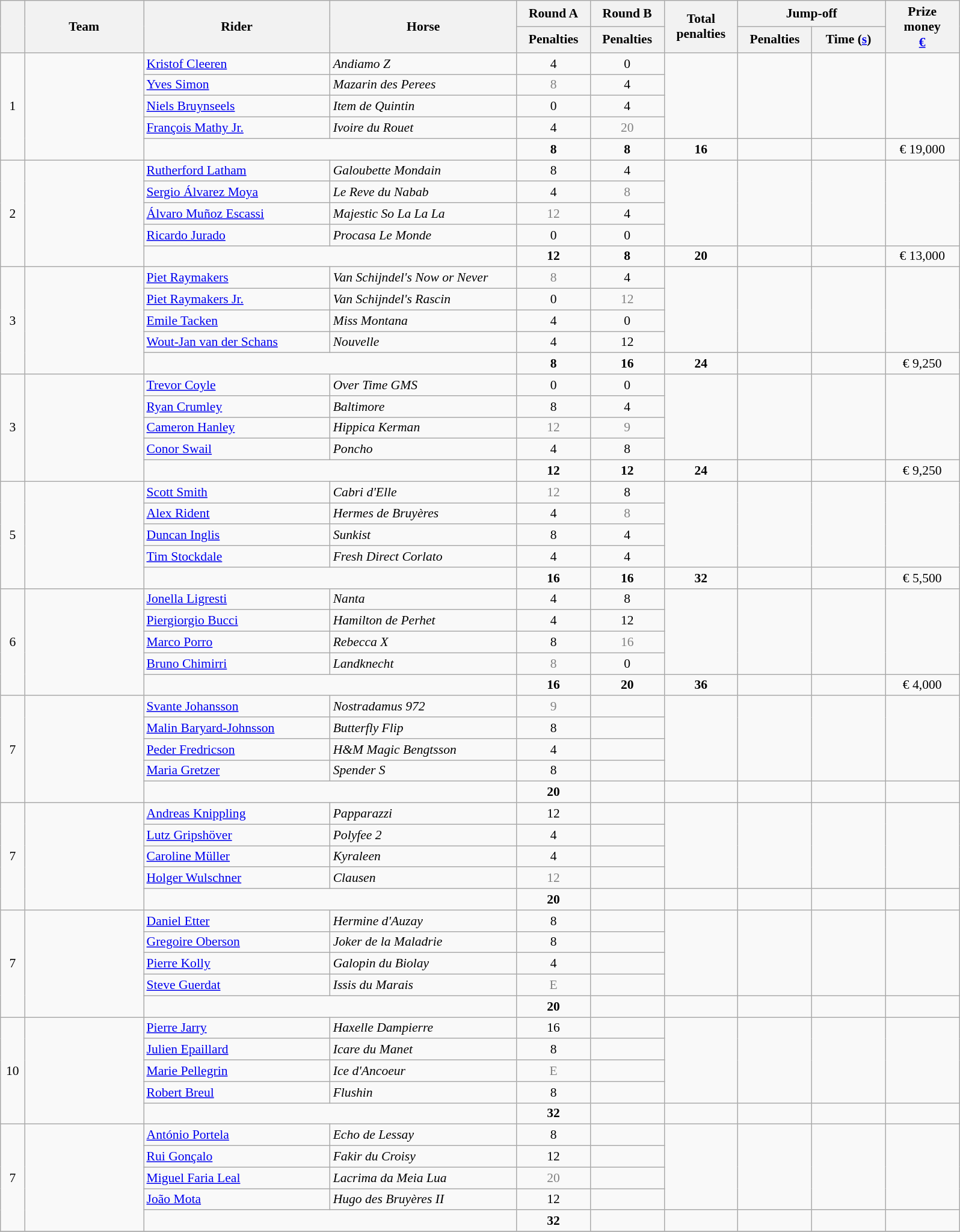<table class="wikitable" style="font-size: 90%">
<tr>
<th rowspan=2 width=20></th>
<th rowspan=2 width=125>Team</th>
<th rowspan=2 width=200>Rider</th>
<th rowspan=2 width=200>Horse</th>
<th>Round A</th>
<th>Round B</th>
<th rowspan=2 width=75>Total penalties</th>
<th colspan=2>Jump-off</th>
<th rowspan=2 width=75>Prize money<br><a href='#'>€</a></th>
</tr>
<tr>
<th width=75>Penalties</th>
<th width=75>Penalties</th>
<th width=75>Penalties</th>
<th width=75>Time (<a href='#'>s</a>)</th>
</tr>
<tr>
<td rowspan=5 align=center>1</td>
<td rowspan=5></td>
<td><a href='#'>Kristof Cleeren</a></td>
<td><em>Andiamo Z</em></td>
<td align=center>4</td>
<td align=center>0</td>
<td rowspan=4></td>
<td rowspan=4></td>
<td rowspan=4></td>
<td rowspan=4></td>
</tr>
<tr>
<td><a href='#'>Yves Simon</a></td>
<td><em>Mazarin des Perees</em></td>
<td align=center style=color:gray>8</td>
<td align=center>4</td>
</tr>
<tr>
<td><a href='#'>Niels Bruynseels</a></td>
<td><em>Item de Quintin</em></td>
<td align=center>0</td>
<td align=center>4</td>
</tr>
<tr>
<td><a href='#'>François Mathy Jr.</a></td>
<td><em>Ivoire du Rouet</em></td>
<td align=center>4</td>
<td align=center style=color:gray>20</td>
</tr>
<tr>
<td colspan=2></td>
<td align=center><strong>8</strong></td>
<td align=center><strong>8</strong></td>
<td align=center><strong>16</strong></td>
<td align=center></td>
<td align=center></td>
<td align=center>€ 19,000</td>
</tr>
<tr>
<td rowspan=5 align=center>2</td>
<td rowspan=5></td>
<td><a href='#'>Rutherford Latham</a></td>
<td><em>Galoubette Mondain</em></td>
<td align=center>8</td>
<td align=center>4</td>
<td rowspan=4></td>
<td rowspan=4></td>
<td rowspan=4></td>
<td rowspan=4></td>
</tr>
<tr>
<td><a href='#'>Sergio Álvarez Moya</a></td>
<td><em>Le Reve du Nabab</em></td>
<td align=center>4</td>
<td align=center style=color:gray>8</td>
</tr>
<tr>
<td><a href='#'>Álvaro Muñoz Escassi</a></td>
<td><em>Majestic So La La La</em></td>
<td align=center style=color:gray>12</td>
<td align=center>4</td>
</tr>
<tr>
<td><a href='#'>Ricardo Jurado</a></td>
<td><em>Procasa Le Monde</em></td>
<td align=center>0</td>
<td align=center>0</td>
</tr>
<tr>
<td colspan=2></td>
<td align=center><strong>12</strong></td>
<td align=center><strong>8</strong></td>
<td align=center><strong>20</strong></td>
<td></td>
<td></td>
<td align=center>€ 13,000</td>
</tr>
<tr>
<td rowspan=5 align=center>3</td>
<td rowspan=5></td>
<td><a href='#'>Piet Raymakers</a></td>
<td><em>Van Schijndel's Now or Never</em></td>
<td align=center style=color:gray>8</td>
<td align=center>4</td>
<td rowspan=4></td>
<td rowspan=4></td>
<td rowspan=4></td>
<td rowspan=4></td>
</tr>
<tr>
<td><a href='#'>Piet Raymakers Jr.</a></td>
<td><em>Van Schijndel's Rascin</em></td>
<td align=center>0</td>
<td align=center style=color:gray>12</td>
</tr>
<tr>
<td><a href='#'>Emile Tacken</a></td>
<td><em>Miss Montana</em></td>
<td align=center>4</td>
<td align=center>0</td>
</tr>
<tr>
<td><a href='#'>Wout-Jan van der Schans</a></td>
<td><em>Nouvelle</em></td>
<td align=center>4</td>
<td align=center>12</td>
</tr>
<tr>
<td colspan=2></td>
<td align=center><strong>8</strong></td>
<td align=center><strong>16</strong></td>
<td align=center><strong>24</strong></td>
<td></td>
<td></td>
<td align=center>€ 9,250</td>
</tr>
<tr>
<td rowspan=5 align=center>3</td>
<td rowspan=5></td>
<td><a href='#'>Trevor Coyle</a></td>
<td><em>Over Time GMS</em></td>
<td align=center>0</td>
<td align=center>0</td>
<td rowspan=4></td>
<td rowspan=4></td>
<td rowspan=4></td>
<td rowspan=4></td>
</tr>
<tr>
<td><a href='#'>Ryan Crumley</a></td>
<td><em>Baltimore</em></td>
<td align=center>8</td>
<td align=center>4</td>
</tr>
<tr>
<td><a href='#'>Cameron Hanley</a></td>
<td><em>Hippica Kerman</em></td>
<td align=center style=color:gray>12</td>
<td align=center style=color:gray>9</td>
</tr>
<tr>
<td><a href='#'>Conor Swail</a></td>
<td><em>Poncho</em></td>
<td align=center>4</td>
<td align=center>8</td>
</tr>
<tr>
<td colspan=2></td>
<td align=center><strong>12</strong></td>
<td align=center><strong>12</strong></td>
<td align=center><strong>24</strong></td>
<td></td>
<td></td>
<td align=center>€ 9,250</td>
</tr>
<tr>
<td rowspan=5 align=center>5</td>
<td rowspan=5></td>
<td><a href='#'>Scott Smith</a></td>
<td><em>Cabri d'Elle</em></td>
<td align=center style=color:gray>12</td>
<td align=center>8</td>
<td rowspan=4></td>
<td rowspan=4></td>
<td rowspan=4></td>
<td rowspan=4></td>
</tr>
<tr>
<td><a href='#'>Alex Rident</a></td>
<td><em>Hermes de Bruyères</em></td>
<td align=center>4</td>
<td align=center style=color:gray>8</td>
</tr>
<tr>
<td><a href='#'>Duncan Inglis</a></td>
<td><em>Sunkist</em></td>
<td align=center>8</td>
<td align=center>4</td>
</tr>
<tr>
<td><a href='#'>Tim Stockdale</a></td>
<td><em>Fresh Direct Corlato</em></td>
<td align=center>4</td>
<td align=center>4</td>
</tr>
<tr>
<td colspan=2></td>
<td align=center><strong>16</strong></td>
<td align=center><strong>16</strong></td>
<td align=center><strong>32</strong></td>
<td></td>
<td></td>
<td align=center>€ 5,500</td>
</tr>
<tr>
<td rowspan=5 align=center>6</td>
<td rowspan=5></td>
<td><a href='#'>Jonella Ligresti</a></td>
<td><em>Nanta</em></td>
<td align=center>4</td>
<td align=center>8</td>
<td rowspan=4></td>
<td rowspan=4></td>
<td rowspan=4></td>
<td rowspan=4></td>
</tr>
<tr>
<td><a href='#'>Piergiorgio Bucci</a></td>
<td><em>Hamilton de Perhet</em></td>
<td align=center>4</td>
<td align=center>12</td>
</tr>
<tr>
<td><a href='#'>Marco Porro</a></td>
<td><em>Rebecca X</em></td>
<td align=center>8</td>
<td align=center style=color:gray>16</td>
</tr>
<tr>
<td><a href='#'>Bruno Chimirri</a></td>
<td><em>Landknecht</em></td>
<td align=center style=color:gray>8</td>
<td align=center>0</td>
</tr>
<tr>
<td colspan=2></td>
<td align=center><strong>16</strong></td>
<td align=center><strong>20</strong></td>
<td align=center><strong>36</strong></td>
<td align=center></td>
<td align=center></td>
<td align=center>€ 4,000</td>
</tr>
<tr>
<td rowspan=5 align=center>7</td>
<td rowspan=5></td>
<td><a href='#'>Svante Johansson</a></td>
<td><em>Nostradamus 972</em></td>
<td align=center style=color:gray>9</td>
<td></td>
<td rowspan=4></td>
<td rowspan=4></td>
<td rowspan=4></td>
<td rowspan=4></td>
</tr>
<tr>
<td><a href='#'>Malin Baryard-Johnsson</a></td>
<td><em>Butterfly Flip</em></td>
<td align=center>8</td>
<td></td>
</tr>
<tr>
<td><a href='#'>Peder Fredricson</a></td>
<td><em>H&M Magic Bengtsson</em></td>
<td align=center>4</td>
<td></td>
</tr>
<tr>
<td><a href='#'>Maria Gretzer</a></td>
<td><em>Spender S</em></td>
<td align=center>8</td>
<td></td>
</tr>
<tr>
<td colspan=2></td>
<td align=center><strong>20</strong></td>
<td></td>
<td></td>
<td></td>
<td></td>
<td></td>
</tr>
<tr>
<td rowspan=5 align=center>7</td>
<td rowspan=5></td>
<td><a href='#'>Andreas Knippling</a></td>
<td><em>Papparazzi</em></td>
<td align=center>12</td>
<td></td>
<td rowspan=4></td>
<td rowspan=4></td>
<td rowspan=4></td>
<td rowspan=4></td>
</tr>
<tr>
<td><a href='#'>Lutz Gripshöver</a></td>
<td><em>Polyfee 2</em></td>
<td align=center>4</td>
<td></td>
</tr>
<tr>
<td><a href='#'>Caroline Müller</a></td>
<td><em>Kyraleen</em></td>
<td align=center>4</td>
<td></td>
</tr>
<tr>
<td><a href='#'>Holger Wulschner</a></td>
<td><em>Clausen</em></td>
<td align=center style=color:gray>12</td>
<td></td>
</tr>
<tr>
<td colspan=2></td>
<td align=center><strong>20</strong></td>
<td></td>
<td></td>
<td></td>
<td></td>
<td></td>
</tr>
<tr>
<td rowspan=5 align=center>7</td>
<td rowspan=5></td>
<td><a href='#'>Daniel Etter</a></td>
<td><em>Hermine d'Auzay</em></td>
<td align=center>8</td>
<td></td>
<td rowspan=4></td>
<td rowspan=4></td>
<td rowspan=4></td>
<td rowspan=4></td>
</tr>
<tr>
<td><a href='#'>Gregoire Oberson</a></td>
<td><em>Joker de la Maladrie</em></td>
<td align=center>8</td>
<td></td>
</tr>
<tr>
<td><a href='#'>Pierre Kolly</a></td>
<td><em>Galopin du Biolay</em></td>
<td align=center>4</td>
<td></td>
</tr>
<tr>
<td><a href='#'>Steve Guerdat</a></td>
<td><em>Issis du Marais</em></td>
<td align=center style=color:gray>E</td>
<td></td>
</tr>
<tr>
<td colspan=2></td>
<td align=center><strong>20</strong></td>
<td></td>
<td></td>
<td></td>
<td></td>
<td></td>
</tr>
<tr>
<td rowspan=5 align=center>10</td>
<td rowspan=5></td>
<td><a href='#'>Pierre Jarry</a></td>
<td><em>Haxelle Dampierre</em></td>
<td align=center>16</td>
<td></td>
<td rowspan=4></td>
<td rowspan=4></td>
<td rowspan=4></td>
<td rowspan=4></td>
</tr>
<tr>
<td><a href='#'>Julien Epaillard</a></td>
<td><em>Icare du Manet</em></td>
<td align=center>8</td>
<td></td>
</tr>
<tr>
<td><a href='#'>Marie Pellegrin</a></td>
<td><em>Ice d'Ancoeur</em></td>
<td align=center style=color:gray>E</td>
<td></td>
</tr>
<tr>
<td><a href='#'>Robert Breul</a></td>
<td><em>Flushin</em></td>
<td align=center>8</td>
<td></td>
</tr>
<tr>
<td colspan=2></td>
<td align=center><strong>32</strong></td>
<td></td>
<td></td>
<td></td>
<td></td>
<td align=center></td>
</tr>
<tr>
<td rowspan=5 align=center>7</td>
<td rowspan=5></td>
<td><a href='#'>António Portela</a></td>
<td><em>Echo de Lessay</em></td>
<td align=center>8</td>
<td></td>
<td rowspan=4></td>
<td rowspan=4></td>
<td rowspan=4></td>
<td rowspan=4></td>
</tr>
<tr>
<td><a href='#'>Rui Gonçalo</a></td>
<td><em>Fakir du Croisy</em></td>
<td align=center>12</td>
<td></td>
</tr>
<tr>
<td><a href='#'>Miguel Faria Leal</a></td>
<td><em>Lacrima da Meia Lua</em></td>
<td align=center style=color:gray>20</td>
<td></td>
</tr>
<tr>
<td><a href='#'>João Mota</a></td>
<td><em>Hugo des Bruyères II</em></td>
<td align=center>12</td>
<td></td>
</tr>
<tr>
<td colspan=2></td>
<td align=center><strong>32</strong></td>
<td></td>
<td></td>
<td></td>
<td></td>
<td></td>
</tr>
<tr>
</tr>
</table>
